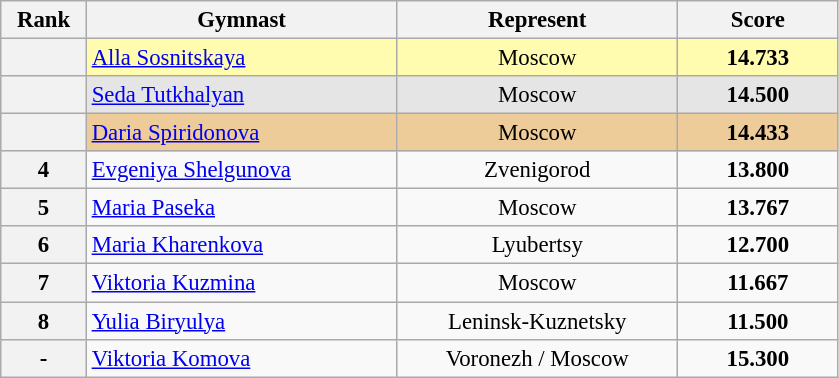<table class="wikitable sortable" style="text-align:center; font-size:95%">
<tr>
<th scope="col" style="width:50px;">Rank</th>
<th scope="col" style="width:200px;">Gymnast</th>
<th scope="col" style="width:180px;">Represent</th>
<th scope="col" style="width:100px;">Score</th>
</tr>
<tr style="background:#fffcaf;">
<th scope=row style="text-align:center"></th>
<td style="text-align:left;"><a href='#'>Alla Sosnitskaya</a></td>
<td>Moscow</td>
<td><strong>14.733</strong></td>
</tr>
<tr style="background:#e5e5e5;">
<th scope=row style="text-align:center"></th>
<td style="text-align:left;"><a href='#'>Seda Tutkhalyan</a></td>
<td>Moscow</td>
<td><strong>14.500</strong></td>
</tr>
<tr style="background:#ec9;">
<th scope=row style="text-align:center"></th>
<td style="text-align:left;"><a href='#'>Daria Spiridonova</a></td>
<td>Moscow</td>
<td><strong>14.433</strong></td>
</tr>
<tr>
<th scope=row style="text-align:center">4</th>
<td style="text-align:left;"><a href='#'>Evgeniya Shelgunova</a></td>
<td>Zvenigorod</td>
<td><strong>13.800</strong></td>
</tr>
<tr>
<th scope=row style="text-align:center">5</th>
<td style="text-align:left;"><a href='#'>Maria Paseka</a></td>
<td>Moscow</td>
<td><strong>13.767</strong></td>
</tr>
<tr>
<th scope=row style="text-align:center">6</th>
<td style="text-align:left;"><a href='#'>Maria Kharenkova</a></td>
<td>Lyubertsy</td>
<td><strong>12.700</strong></td>
</tr>
<tr>
<th scope=row style="text-align:center">7</th>
<td style="text-align:left;"><a href='#'>Viktoria Kuzmina</a></td>
<td>Moscow</td>
<td><strong>11.667</strong></td>
</tr>
<tr>
<th scope=row style="text-align:center">8</th>
<td style="text-align:left;"><a href='#'>Yulia Biryulya</a></td>
<td>Leninsk-Kuznetsky</td>
<td><strong>11.500</strong></td>
</tr>
<tr>
<th scope=row style="text-align:center">-</th>
<td style="text-align:left;"><a href='#'>Viktoria Komova</a></td>
<td>Voronezh / Moscow</td>
<td><strong>15.300</strong></td>
</tr>
</table>
